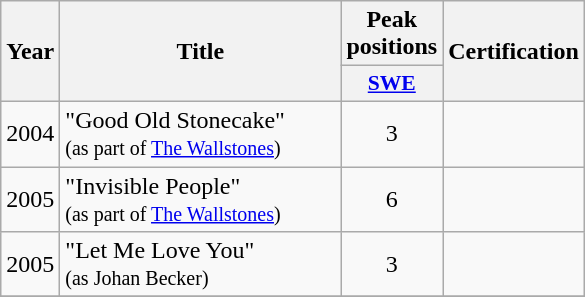<table class="wikitable">
<tr>
<th align="center" rowspan="2" width="10">Year</th>
<th align="center" rowspan="2" width="180">Title</th>
<th align="center" colspan="1" width="20">Peak positions</th>
<th align="center" rowspan="2" width="70">Certification</th>
</tr>
<tr>
<th scope="col" style="width:3em;font-size:90%;"><a href='#'>SWE</a><br></th>
</tr>
<tr>
<td style="text-align:center;">2004</td>
<td>"Good Old Stonecake" <br><small>(as part of <a href='#'>The Wallstones</a>)</small></td>
<td style="text-align:center;">3</td>
<td style="text-align:center;"></td>
</tr>
<tr>
<td style="text-align:center;">2005</td>
<td>"Invisible People" <br><small>(as part of <a href='#'>The Wallstones</a>)</small></td>
<td style="text-align:center;">6</td>
<td style="text-align:center;"></td>
</tr>
<tr>
<td style="text-align:center;">2005</td>
<td>"Let Me Love You" <br><small>(as Johan Becker)</small></td>
<td style="text-align:center;">3</td>
<td style="text-align:center;"></td>
</tr>
<tr>
</tr>
</table>
